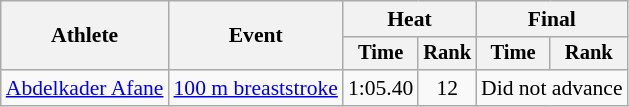<table class=wikitable style="font-size:90%">
<tr>
<th rowspan="2">Athlete</th>
<th rowspan="2">Event</th>
<th colspan="2">Heat</th>
<th colspan="2">Final</th>
</tr>
<tr style="font-size:95%">
<th>Time</th>
<th>Rank</th>
<th>Time</th>
<th>Rank</th>
</tr>
<tr align=center>
<td align=left><a href='#'>Abdelkader Afane</a></td>
<td align=left><a href='#'>100 m breaststroke</a></td>
<td>1:05.40</td>
<td>12</td>
<td colspan=2>Did not advance</td>
</tr>
</table>
